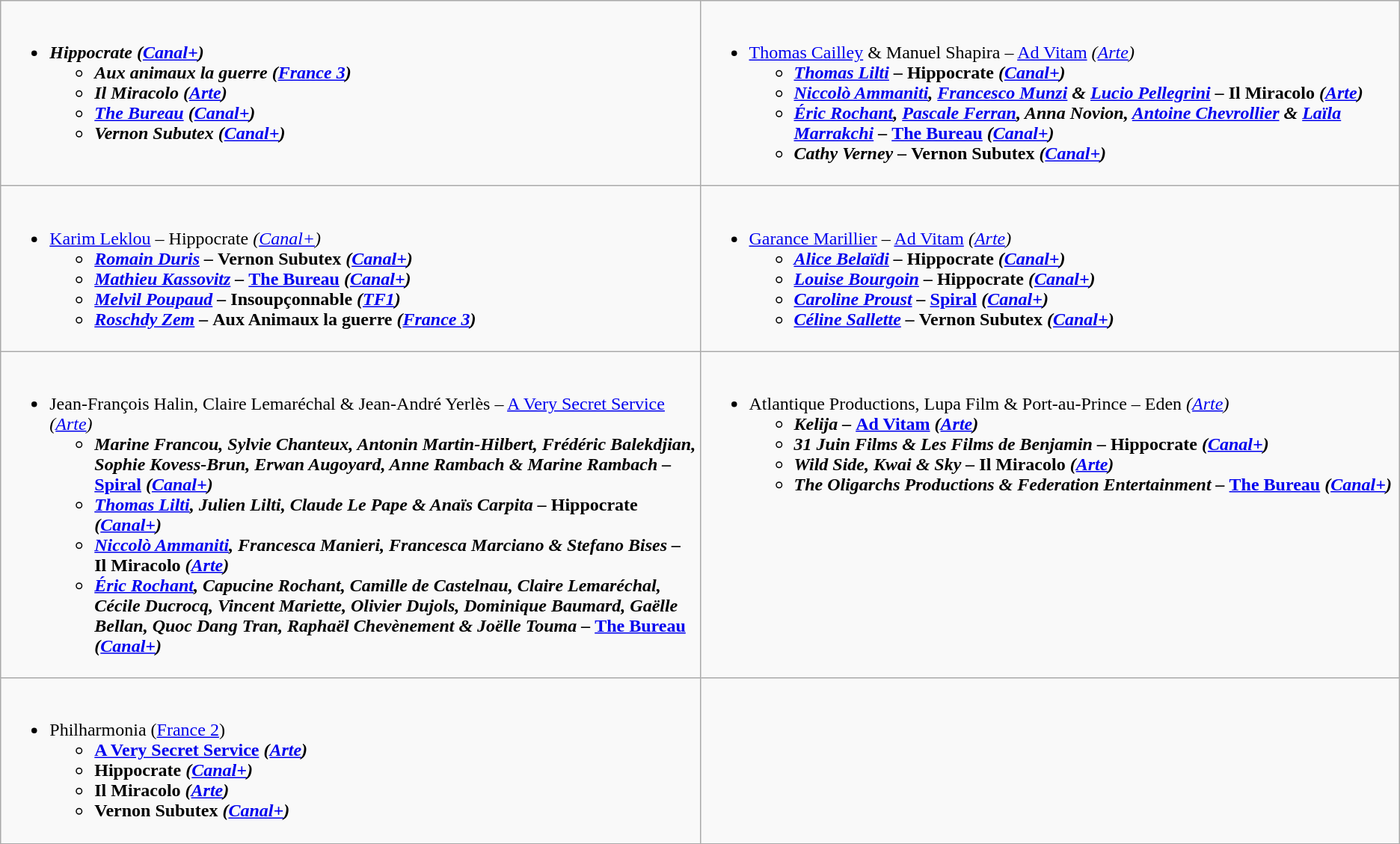<table class="wikitable" role="presentation">
<tr>
<td style="vertical-align:top; width:50%;"><br><ul><li><strong><em>Hippocrate<em> (<a href='#'>Canal+</a>)<strong><ul><li></em>Aux animaux la guerre<em> (<a href='#'>France 3</a>)</li><li></em>Il Miracolo<em> (<a href='#'>Arte</a>)</li><li></em><a href='#'>The Bureau</a><em> (<a href='#'>Canal+</a>)</li><li></em>Vernon Subutex<em> (<a href='#'>Canal+</a>)</li></ul></li></ul></td>
<td style="vertical-align:top; width:50%;"><br><ul><li></strong><a href='#'>Thomas Cailley</a> & Manuel Shapira – </em><a href='#'>Ad Vitam</a><em> (<a href='#'>Arte</a>)<strong><ul><li><a href='#'>Thomas Lilti</a> – </em>Hippocrate<em> (<a href='#'>Canal+</a>)</li><li><a href='#'>Niccolò Ammaniti</a>, <a href='#'>Francesco Munzi</a> & <a href='#'>Lucio Pellegrini</a> – </em>Il Miracolo<em> (<a href='#'>Arte</a>)</li><li><a href='#'>Éric Rochant</a>, <a href='#'>Pascale Ferran</a>, Anna Novion, <a href='#'>Antoine Chevrollier</a> & <a href='#'>Laïla Marrakchi</a> – </em><a href='#'>The Bureau</a><em> (<a href='#'>Canal+</a>)</li><li>Cathy Verney – </em>Vernon Subutex<em> (<a href='#'>Canal+</a>)</li></ul></li></ul></td>
</tr>
<tr>
<td style="vertical-align:top; width:50%;"><br><ul><li></strong><a href='#'>Karim Leklou</a> – </em>Hippocrate<em> (<a href='#'>Canal+</a>)<strong><ul><li><a href='#'>Romain Duris</a> – </em>Vernon Subutex<em> (<a href='#'>Canal+</a>)</li><li><a href='#'>Mathieu Kassovitz</a> – </em><a href='#'>The Bureau</a><em> (<a href='#'>Canal+</a>)</li><li><a href='#'>Melvil Poupaud</a> – </em>Insoupçonnable<em> (<a href='#'>TF1</a>)</li><li><a href='#'>Roschdy Zem</a> – </em>Aux Animaux la guerre<em> (<a href='#'>France 3</a>)</li></ul></li></ul></td>
<td style="vertical-align:top; width:50%;"><br><ul><li></strong><a href='#'>Garance Marillier</a> – </em><a href='#'>Ad Vitam</a><em> (<a href='#'>Arte</a>)<strong><ul><li><a href='#'>Alice Belaïdi</a> – </em>Hippocrate<em> (<a href='#'>Canal+</a>)</li><li><a href='#'>Louise Bourgoin</a> – </em>Hippocrate<em> (<a href='#'>Canal+</a>)</li><li><a href='#'>Caroline Proust</a> – </em><a href='#'>Spiral</a><em> (<a href='#'>Canal+</a>)</li><li><a href='#'>Céline Sallette</a> – </em>Vernon Subutex<em> (<a href='#'>Canal+</a>)</li></ul></li></ul></td>
</tr>
<tr>
<td style="vertical-align:top; width:50%;"><br><ul><li></strong>Jean-François Halin, Claire Lemaréchal & Jean-André Yerlès – </em><a href='#'>A Very Secret Service</a><em> (<a href='#'>Arte</a>)<strong><ul><li>Marine Francou, Sylvie Chanteux, Antonin Martin-Hilbert, Frédéric Balekdjian, Sophie Kovess-Brun, Erwan Augoyard, Anne Rambach & Marine Rambach – </em><a href='#'>Spiral</a><em> (<a href='#'>Canal+</a>)</li><li><a href='#'>Thomas Lilti</a>, Julien Lilti, Claude Le Pape & Anaïs Carpita – </em>Hippocrate<em> (<a href='#'>Canal+</a>)</li><li><a href='#'>Niccolò Ammaniti</a>, Francesca Manieri, Francesca Marciano & Stefano Bises – </em>Il Miracolo<em> (<a href='#'>Arte</a>)</li><li><a href='#'>Éric Rochant</a>, Capucine Rochant, Camille de Castelnau, Claire Lemaréchal, Cécile Ducrocq, Vincent Mariette, Olivier Dujols, Dominique Baumard, Gaëlle Bellan, Quoc Dang Tran, Raphaël Chevènement & Joëlle Touma – </em><a href='#'>The Bureau</a><em> (<a href='#'>Canal+</a>)</li></ul></li></ul></td>
<td style="vertical-align:top; width:50%;"><br><ul><li></strong>Atlantique Productions, Lupa Film & Port-au-Prince – </em>Eden<em> (<a href='#'>Arte</a>)<strong><ul><li>Kelija – </em><a href='#'>Ad Vitam</a><em> (<a href='#'>Arte</a>)</li><li>31 Juin Films & Les Films de Benjamin – </em>Hippocrate<em> (<a href='#'>Canal+</a>)</li><li>Wild Side, Kwai & Sky – </em>Il Miracolo<em> (<a href='#'>Arte</a>)</li><li>The Oligarchs Productions & Federation Entertainment – </em><a href='#'>The Bureau</a><em> (<a href='#'>Canal+</a>)</li></ul></li></ul></td>
</tr>
<tr>
<td style="vertical-align:top; width:50%;"><br><ul><li></strong>Philharmonia (<a href='#'>France 2</a>)<strong><ul><li></em><a href='#'>A Very Secret Service</a><em> (<a href='#'>Arte</a>)</li><li></em>Hippocrate<em> (<a href='#'>Canal+</a>)</li><li></em>Il Miracolo<em> (<a href='#'>Arte</a>)</li><li></em>Vernon Subutex<em> (<a href='#'>Canal+</a>)</li></ul></li></ul></td>
</tr>
<tr>
</tr>
</table>
